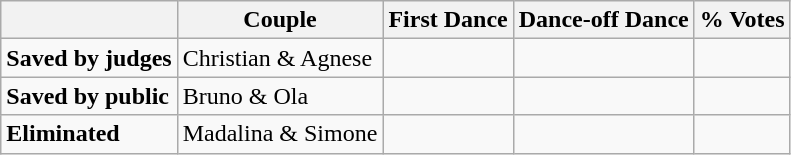<table class="wikitable">
<tr>
<th></th>
<th>Couple</th>
<th>First Dance</th>
<th>Dance-off Dance</th>
<th>% Votes</th>
</tr>
<tr>
<td><strong>Saved by judges</strong></td>
<td>Christian & Agnese</td>
<td></td>
<td></td>
<td></td>
</tr>
<tr>
<td><strong>Saved by public</strong></td>
<td>Bruno & Ola</td>
<td></td>
<td></td>
<td></td>
</tr>
<tr>
<td><strong>Eliminated</strong></td>
<td>Madalina & Simone</td>
<td></td>
<td></td>
<td></td>
</tr>
</table>
